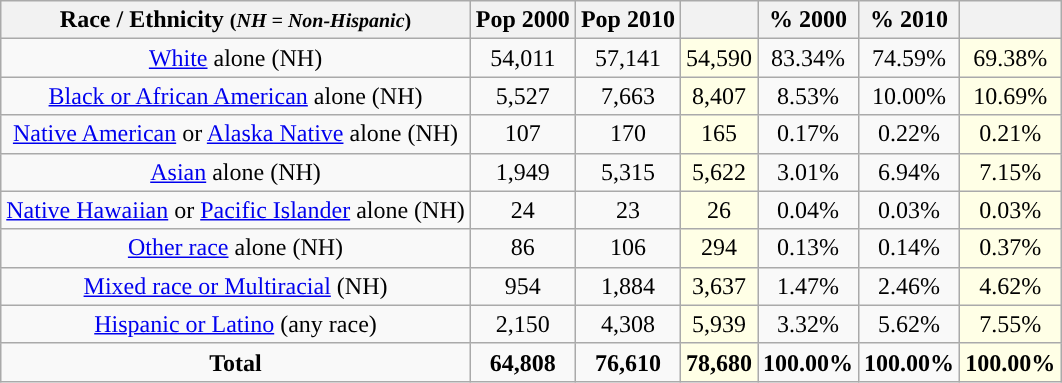<table class="wikitable" style="text-align:center;">
<tr>
<th>Race / Ethnicity <small>(<em>NH = Non-Hispanic</em>)</small></th>
<th>Pop 2000</th>
<th>Pop 2010</th>
<th></th>
<th>% 2000</th>
<th>% 2010</th>
<th></th>
</tr>
<tr>
<td><a href='#'>White</a> alone (NH)</td>
<td>54,011</td>
<td>57,141</td>
<td style='background: #ffffe6;'>54,590</td>
<td>83.34%</td>
<td>74.59%</td>
<td style='background: #ffffe6;'>69.38%</td>
</tr>
<tr>
<td><a href='#'>Black or African American</a> alone (NH)</td>
<td>5,527</td>
<td>7,663</td>
<td style='background: #ffffe6;'>8,407</td>
<td>8.53%</td>
<td>10.00%</td>
<td style='background: #ffffe6;'>10.69%</td>
</tr>
<tr>
<td><a href='#'>Native American</a> or <a href='#'>Alaska Native</a> alone (NH)</td>
<td>107</td>
<td>170</td>
<td style='background: #ffffe6;'>165</td>
<td>0.17%</td>
<td>0.22%</td>
<td style='background: #ffffe6;'>0.21%</td>
</tr>
<tr>
<td><a href='#'>Asian</a> alone (NH)</td>
<td>1,949</td>
<td>5,315</td>
<td style='background: #ffffe6;'>5,622</td>
<td>3.01%</td>
<td>6.94%</td>
<td style='background: #ffffe6;'>7.15%</td>
</tr>
<tr>
<td><a href='#'>Native Hawaiian</a> or <a href='#'>Pacific Islander</a> alone (NH)</td>
<td>24</td>
<td>23</td>
<td style='background: #ffffe6;'>26</td>
<td>0.04%</td>
<td>0.03%</td>
<td style='background: #ffffe6;'>0.03%</td>
</tr>
<tr>
<td><a href='#'>Other race</a> alone (NH)</td>
<td>86</td>
<td>106</td>
<td style='background: #ffffe6;'>294</td>
<td>0.13%</td>
<td>0.14%</td>
<td style='background: #ffffe6;'>0.37%</td>
</tr>
<tr>
<td><a href='#'>Mixed race or Multiracial</a> (NH)</td>
<td>954</td>
<td>1,884</td>
<td style='background: #ffffe6;'>3,637</td>
<td>1.47%</td>
<td>2.46%</td>
<td style='background: #ffffe6;'>4.62%</td>
</tr>
<tr>
<td><a href='#'>Hispanic or Latino</a> (any race)</td>
<td>2,150</td>
<td>4,308</td>
<td style='background: #ffffe6;'>5,939</td>
<td>3.32%</td>
<td>5.62%</td>
<td style='background: #ffffe6;'>7.55%</td>
</tr>
<tr>
<td><strong>Total</strong></td>
<td><strong>64,808</strong></td>
<td><strong>76,610</strong></td>
<td style='background: #ffffe6;'><strong>78,680</strong></td>
<td><strong>100.00%</strong></td>
<td><strong>100.00%</strong></td>
<td style='background: #ffffe6;'><strong>100.00%</strong></td>
</tr>
</table>
